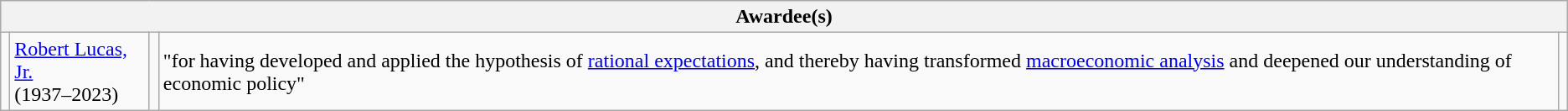<table class="wikitable">
<tr>
<th colspan="5">Awardee(s)</th>
</tr>
<tr>
<td></td>
<td><a href='#'>Robert Lucas, Jr.</a><br>(1937–2023)</td>
<td></td>
<td>"for having developed and applied the hypothesis of <a href='#'>rational expectations</a>, and thereby having transformed <a href='#'>macroeconomic analysis</a> and deepened our understanding of economic policy"</td>
<td></td>
</tr>
</table>
